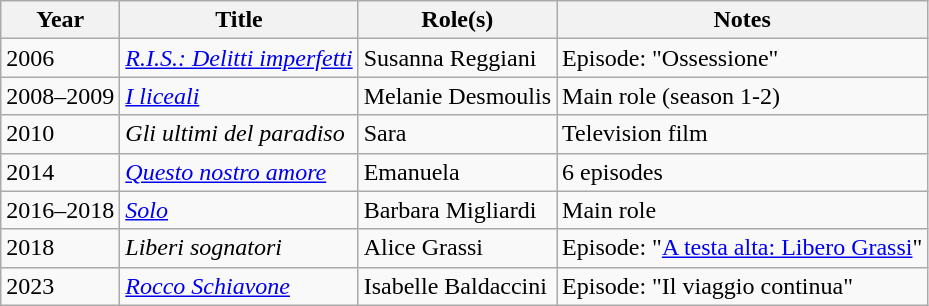<table class="wikitable plainrowheaders sortable">
<tr>
<th scope="col">Year</th>
<th scope="col">Title</th>
<th scope="col">Role(s)</th>
<th scope="col" class="unsortable">Notes</th>
</tr>
<tr>
<td>2006</td>
<td><em><a href='#'>R.I.S.: Delitti imperfetti</a></em></td>
<td>Susanna Reggiani</td>
<td>Episode: "Ossessione"</td>
</tr>
<tr>
<td>2008–2009</td>
<td><em><a href='#'>I liceali</a></em></td>
<td>Melanie Desmoulis</td>
<td>Main role (season 1-2)</td>
</tr>
<tr>
<td>2010</td>
<td><em>Gli ultimi del paradiso</em></td>
<td>Sara</td>
<td>Television film</td>
</tr>
<tr>
<td>2014</td>
<td><em><a href='#'>Questo nostro amore</a></em></td>
<td>Emanuela</td>
<td>6 episodes</td>
</tr>
<tr>
<td>2016–2018</td>
<td><em><a href='#'>Solo</a></em></td>
<td>Barbara Migliardi</td>
<td>Main role</td>
</tr>
<tr>
<td>2018</td>
<td><em>Liberi sognatori</em></td>
<td>Alice Grassi</td>
<td>Episode: "<a href='#'>A testa alta: Libero Grassi</a>"</td>
</tr>
<tr>
<td>2023</td>
<td><em><a href='#'>Rocco Schiavone</a></em></td>
<td>Isabelle Baldaccini</td>
<td>Episode: "Il viaggio continua"</td>
</tr>
</table>
